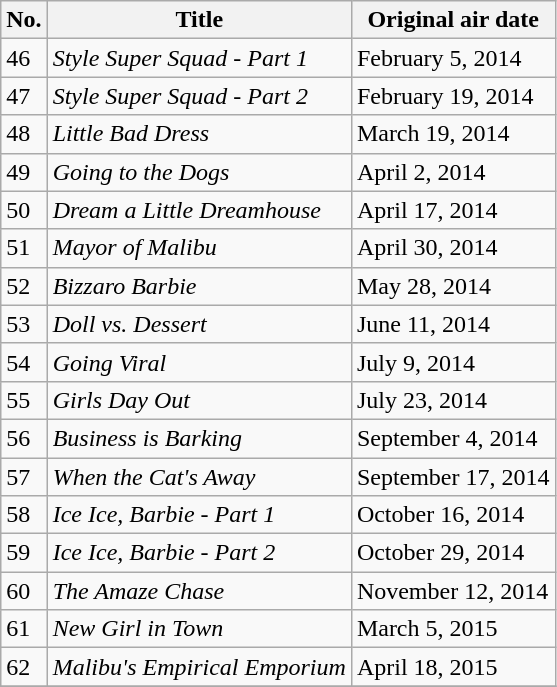<table class="wikitable">
<tr>
<th>No.</th>
<th>Title</th>
<th>Original air date</th>
</tr>
<tr>
<td>46</td>
<td><em>Style Super Squad - Part 1</em></td>
<td>February 5, 2014</td>
</tr>
<tr>
<td>47</td>
<td><em>Style Super Squad - Part 2</em></td>
<td>February 19, 2014</td>
</tr>
<tr>
<td>48</td>
<td><em>Little Bad Dress</em></td>
<td>March 19, 2014</td>
</tr>
<tr>
<td>49</td>
<td><em>Going to the Dogs</em></td>
<td>April 2, 2014</td>
</tr>
<tr>
<td>50</td>
<td><em>Dream a Little Dreamhouse</em></td>
<td>April 17, 2014</td>
</tr>
<tr>
<td>51</td>
<td><em>Mayor of Malibu</em></td>
<td>April 30, 2014</td>
</tr>
<tr>
<td>52</td>
<td><em>Bizzaro Barbie</em></td>
<td>May 28, 2014</td>
</tr>
<tr>
<td>53</td>
<td><em>Doll vs. Dessert</em></td>
<td>June 11, 2014</td>
</tr>
<tr>
<td>54</td>
<td><em>Going Viral</em></td>
<td>July 9, 2014</td>
</tr>
<tr>
<td>55</td>
<td><em>Girls Day Out</em></td>
<td>July 23, 2014</td>
</tr>
<tr>
<td>56</td>
<td><em>Business is Barking</em></td>
<td>September 4, 2014</td>
</tr>
<tr>
<td>57</td>
<td><em>When the Cat's Away</em></td>
<td>September 17, 2014</td>
</tr>
<tr>
<td>58</td>
<td><em>Ice Ice, Barbie - Part 1</em></td>
<td>October 16, 2014</td>
</tr>
<tr>
<td>59</td>
<td><em>Ice Ice, Barbie -  Part 2</em></td>
<td>October 29, 2014</td>
</tr>
<tr>
<td>60</td>
<td><em>The Amaze Chase</em></td>
<td>November 12, 2014</td>
</tr>
<tr>
<td>61</td>
<td><em>New Girl in Town</em></td>
<td>March 5, 2015</td>
</tr>
<tr>
<td>62</td>
<td><em>Malibu's Empirical Emporium</em></td>
<td>April 18, 2015</td>
</tr>
<tr>
</tr>
</table>
